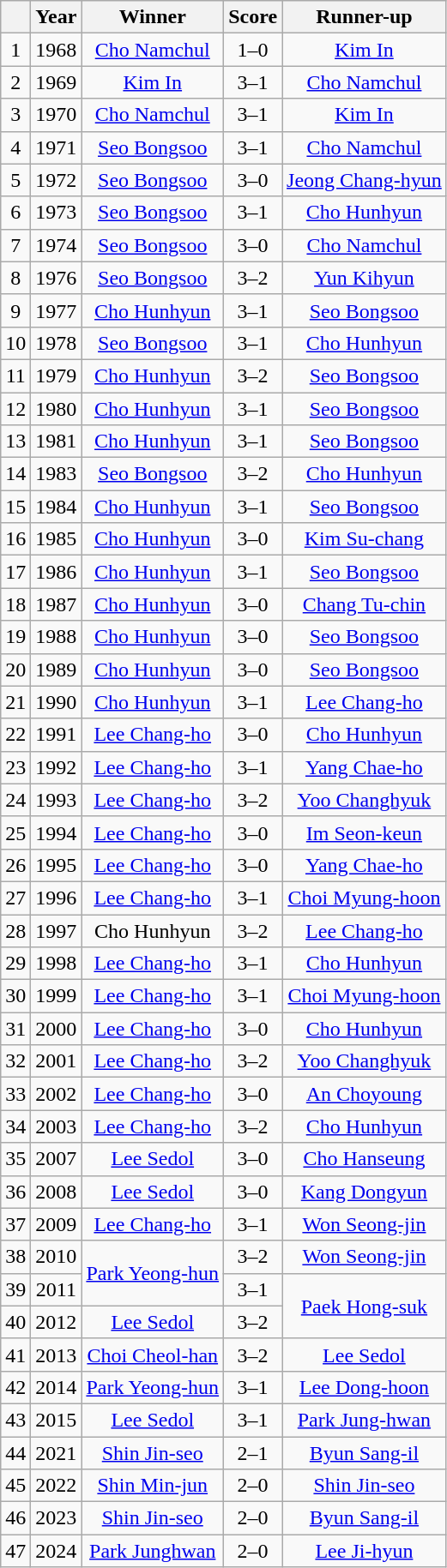<table class="wikitable" style="text-align: center;">
<tr>
<th></th>
<th>Year</th>
<th>Winner</th>
<th>Score</th>
<th>Runner-up</th>
</tr>
<tr>
<td>1</td>
<td>1968</td>
<td><a href='#'>Cho Namchul</a></td>
<td>1–0</td>
<td><a href='#'>Kim In</a></td>
</tr>
<tr>
<td>2</td>
<td>1969</td>
<td><a href='#'>Kim In</a></td>
<td>3–1</td>
<td><a href='#'>Cho Namchul</a></td>
</tr>
<tr>
<td>3</td>
<td>1970</td>
<td><a href='#'>Cho Namchul</a></td>
<td>3–1</td>
<td><a href='#'>Kim In</a></td>
</tr>
<tr>
<td>4</td>
<td>1971</td>
<td><a href='#'>Seo Bongsoo</a></td>
<td>3–1</td>
<td><a href='#'>Cho Namchul</a></td>
</tr>
<tr>
<td>5</td>
<td>1972</td>
<td><a href='#'>Seo Bongsoo</a></td>
<td>3–0</td>
<td><a href='#'>Jeong Chang-hyun</a></td>
</tr>
<tr>
<td>6</td>
<td>1973</td>
<td><a href='#'>Seo Bongsoo</a></td>
<td>3–1</td>
<td><a href='#'>Cho Hunhyun</a></td>
</tr>
<tr>
<td>7</td>
<td>1974</td>
<td><a href='#'>Seo Bongsoo</a></td>
<td>3–0</td>
<td><a href='#'>Cho Namchul</a></td>
</tr>
<tr>
<td>8</td>
<td>1976</td>
<td><a href='#'>Seo Bongsoo</a></td>
<td>3–2</td>
<td><a href='#'>Yun Kihyun</a></td>
</tr>
<tr>
<td>9</td>
<td>1977</td>
<td><a href='#'>Cho Hunhyun</a></td>
<td>3–1</td>
<td><a href='#'>Seo Bongsoo</a></td>
</tr>
<tr>
<td>10</td>
<td>1978</td>
<td><a href='#'>Seo Bongsoo</a></td>
<td>3–1</td>
<td><a href='#'>Cho Hunhyun</a></td>
</tr>
<tr>
<td>11</td>
<td>1979</td>
<td><a href='#'>Cho Hunhyun</a></td>
<td>3–2</td>
<td><a href='#'>Seo Bongsoo</a></td>
</tr>
<tr>
<td>12</td>
<td>1980</td>
<td><a href='#'>Cho Hunhyun</a></td>
<td>3–1</td>
<td><a href='#'>Seo Bongsoo</a></td>
</tr>
<tr>
<td>13</td>
<td>1981</td>
<td><a href='#'>Cho Hunhyun</a></td>
<td>3–1</td>
<td><a href='#'>Seo Bongsoo</a></td>
</tr>
<tr>
<td>14</td>
<td>1983</td>
<td><a href='#'>Seo Bongsoo</a></td>
<td>3–2</td>
<td><a href='#'>Cho Hunhyun</a></td>
</tr>
<tr>
<td>15</td>
<td>1984</td>
<td><a href='#'>Cho Hunhyun</a></td>
<td>3–1</td>
<td><a href='#'>Seo Bongsoo</a></td>
</tr>
<tr>
<td>16</td>
<td>1985</td>
<td><a href='#'>Cho Hunhyun</a></td>
<td>3–0</td>
<td><a href='#'>Kim Su-chang</a></td>
</tr>
<tr>
<td>17</td>
<td>1986</td>
<td><a href='#'>Cho Hunhyun</a></td>
<td>3–1</td>
<td><a href='#'>Seo Bongsoo</a></td>
</tr>
<tr>
<td>18</td>
<td>1987</td>
<td><a href='#'>Cho Hunhyun</a></td>
<td>3–0</td>
<td><a href='#'>Chang Tu-chin</a></td>
</tr>
<tr>
<td>19</td>
<td>1988</td>
<td><a href='#'>Cho Hunhyun</a></td>
<td>3–0</td>
<td><a href='#'>Seo Bongsoo</a></td>
</tr>
<tr>
<td>20</td>
<td>1989</td>
<td><a href='#'>Cho Hunhyun</a></td>
<td>3–0</td>
<td><a href='#'>Seo Bongsoo</a></td>
</tr>
<tr>
<td>21</td>
<td>1990</td>
<td><a href='#'>Cho Hunhyun</a></td>
<td>3–1</td>
<td><a href='#'>Lee Chang-ho</a></td>
</tr>
<tr>
<td>22</td>
<td>1991</td>
<td><a href='#'>Lee Chang-ho</a></td>
<td>3–0</td>
<td><a href='#'>Cho Hunhyun</a></td>
</tr>
<tr>
<td>23</td>
<td>1992</td>
<td><a href='#'>Lee Chang-ho</a></td>
<td>3–1</td>
<td><a href='#'>Yang Chae-ho</a></td>
</tr>
<tr>
<td>24</td>
<td>1993</td>
<td><a href='#'>Lee Chang-ho</a></td>
<td>3–2</td>
<td><a href='#'>Yoo Changhyuk</a></td>
</tr>
<tr>
<td>25</td>
<td>1994</td>
<td><a href='#'>Lee Chang-ho</a></td>
<td>3–0</td>
<td><a href='#'>Im Seon-keun</a></td>
</tr>
<tr>
<td>26</td>
<td>1995</td>
<td><a href='#'>Lee Chang-ho</a></td>
<td>3–0</td>
<td><a href='#'>Yang Chae-ho</a></td>
</tr>
<tr>
<td>27</td>
<td>1996</td>
<td><a href='#'>Lee Chang-ho</a></td>
<td>3–1</td>
<td><a href='#'>Choi Myung-hoon</a></td>
</tr>
<tr>
<td>28</td>
<td>1997</td>
<td>Cho Hunhyun</td>
<td>3–2</td>
<td><a href='#'>Lee Chang-ho</a></td>
</tr>
<tr>
<td>29</td>
<td>1998</td>
<td><a href='#'>Lee Chang-ho</a></td>
<td>3–1</td>
<td><a href='#'>Cho Hunhyun</a></td>
</tr>
<tr>
<td>30</td>
<td>1999</td>
<td><a href='#'>Lee Chang-ho</a></td>
<td>3–1</td>
<td><a href='#'>Choi Myung-hoon</a></td>
</tr>
<tr>
<td>31</td>
<td>2000</td>
<td><a href='#'>Lee Chang-ho</a></td>
<td>3–0</td>
<td><a href='#'>Cho Hunhyun</a></td>
</tr>
<tr>
<td>32</td>
<td>2001</td>
<td><a href='#'>Lee Chang-ho</a></td>
<td>3–2</td>
<td><a href='#'>Yoo Changhyuk</a></td>
</tr>
<tr>
<td>33</td>
<td>2002</td>
<td><a href='#'>Lee Chang-ho</a></td>
<td>3–0</td>
<td><a href='#'>An Choyoung</a></td>
</tr>
<tr>
<td>34</td>
<td>2003</td>
<td><a href='#'>Lee Chang-ho</a></td>
<td>3–2</td>
<td><a href='#'>Cho Hunhyun</a></td>
</tr>
<tr>
<td>35</td>
<td>2007</td>
<td><a href='#'>Lee Sedol</a></td>
<td>3–0</td>
<td><a href='#'>Cho Hanseung</a></td>
</tr>
<tr>
<td>36</td>
<td>2008</td>
<td><a href='#'>Lee Sedol</a></td>
<td>3–0</td>
<td><a href='#'>Kang Dongyun</a></td>
</tr>
<tr>
<td>37</td>
<td>2009</td>
<td><a href='#'>Lee Chang-ho</a></td>
<td>3–1</td>
<td><a href='#'>Won Seong-jin</a></td>
</tr>
<tr>
<td>38</td>
<td>2010</td>
<td rowspan="2"><a href='#'>Park Yeong-hun</a></td>
<td>3–2</td>
<td><a href='#'>Won Seong-jin</a></td>
</tr>
<tr>
<td>39</td>
<td>2011</td>
<td>3–1</td>
<td rowspan="2"><a href='#'>Paek Hong-suk</a></td>
</tr>
<tr>
<td>40</td>
<td>2012</td>
<td><a href='#'>Lee Sedol</a></td>
<td>3–2</td>
</tr>
<tr>
<td>41</td>
<td>2013</td>
<td><a href='#'>Choi Cheol-han</a></td>
<td>3–2</td>
<td><a href='#'>Lee Sedol</a></td>
</tr>
<tr>
<td>42</td>
<td>2014</td>
<td><a href='#'>Park Yeong-hun</a></td>
<td>3–1</td>
<td><a href='#'>Lee Dong-hoon</a></td>
</tr>
<tr>
<td>43</td>
<td>2015</td>
<td><a href='#'>Lee Sedol</a></td>
<td>3–1</td>
<td><a href='#'>Park Jung-hwan</a></td>
</tr>
<tr>
<td>44</td>
<td>2021</td>
<td><a href='#'>Shin Jin-seo</a></td>
<td>2–1</td>
<td><a href='#'>Byun Sang-il</a></td>
</tr>
<tr>
<td>45</td>
<td>2022</td>
<td><a href='#'>Shin Min-jun</a></td>
<td>2–0</td>
<td><a href='#'>Shin Jin-seo</a></td>
</tr>
<tr>
<td>46</td>
<td>2023</td>
<td><a href='#'>Shin Jin-seo</a></td>
<td>2–0</td>
<td><a href='#'>Byun Sang-il</a></td>
</tr>
<tr>
<td>47</td>
<td>2024</td>
<td><a href='#'>Park Junghwan</a></td>
<td>2–0</td>
<td><a href='#'>Lee Ji-hyun</a></td>
</tr>
</table>
